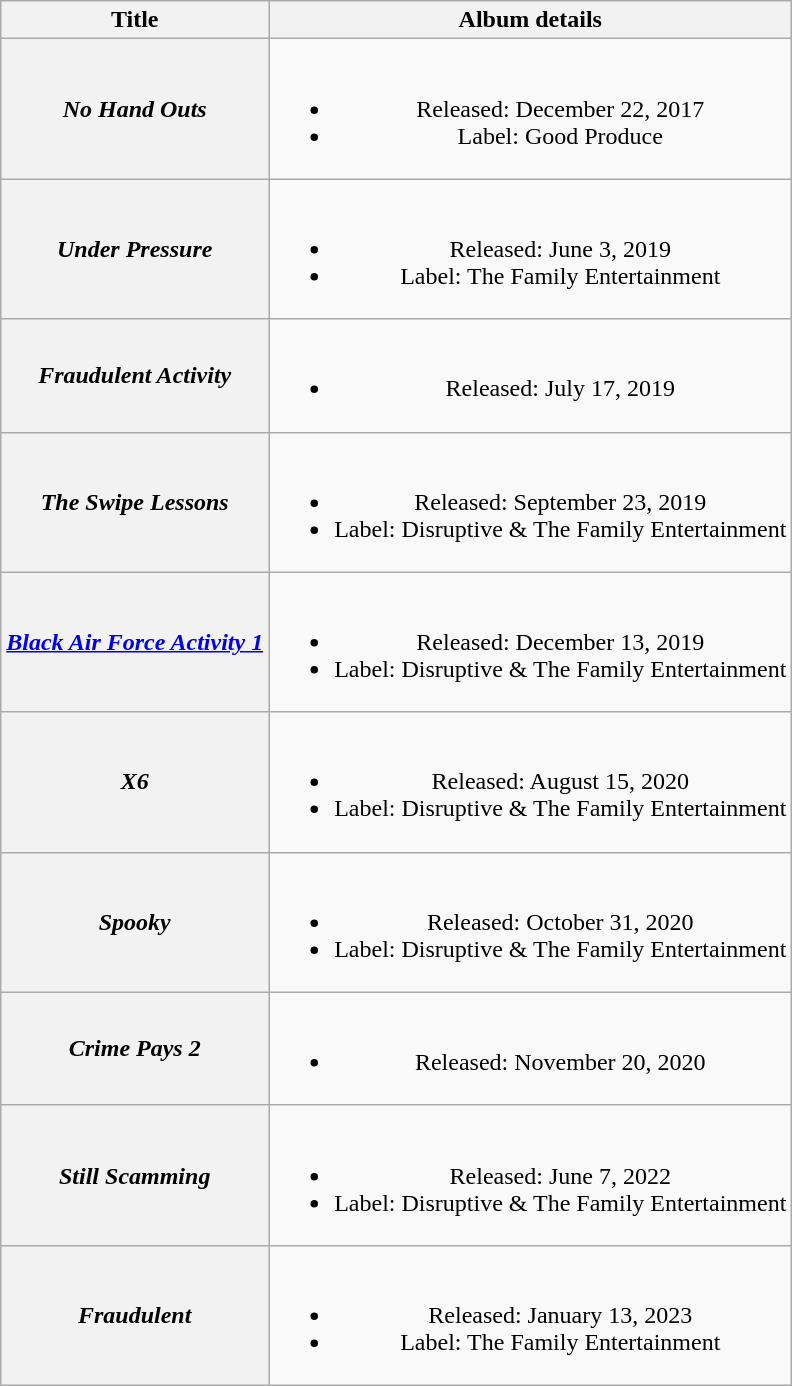<table class="wikitable plainrowheaders" style="text-align:center;">
<tr>
<th scope="col" scope="col">Title</th>
<th scope="col" scope="col";">Album details</th>
</tr>
<tr>
<th scope="row"><em>No Hand Outs</em><br></th>
<td><br><ul><li>Released: December 22, 2017</li><li>Label: Good Produce</li></ul></td>
</tr>
<tr>
<th scope="row"><em>Under Pressure</em></th>
<td><br><ul><li>Released: June 3, 2019</li><li>Label: The Family Entertainment</li></ul></td>
</tr>
<tr>
<th scope="row"><em>Fraudulent Activity</em></th>
<td><br><ul><li>Released: July 17, 2019</li></ul></td>
</tr>
<tr>
<th scope="row"><em>The Swipe Lessons</em></th>
<td><br><ul><li>Released: September 23, 2019</li><li>Label: Disruptive & The Family Entertainment</li></ul></td>
</tr>
<tr>
<th scope="row"><em><a href='#'>Black Air Force Activity 1</a></em></th>
<td><br><ul><li>Released: December 13, 2019</li><li>Label: Disruptive & The Family Entertainment</li></ul></td>
</tr>
<tr |->
<th scope="row"><em>X6</em></th>
<td><br><ul><li>Released: August 15, 2020</li><li>Label: Disruptive & The Family Entertainment</li></ul></td>
</tr>
<tr>
<th scope="row"><em>Spooky</em></th>
<td><br><ul><li>Released: October 31, 2020</li><li>Label: Disruptive & The Family Entertainment</li></ul></td>
</tr>
<tr>
<th scope="row"><em>Crime Pays 2</em></th>
<td><br><ul><li>Released: November 20, 2020</li></ul></td>
</tr>
<tr>
<th scope="row"><em>Still Scamming</em></th>
<td><br><ul><li>Released: June 7, 2022</li><li>Label: Disruptive & The Family Entertainment</li></ul></td>
</tr>
<tr>
<th scope="row"><em>Fraudulent</em></th>
<td><br><ul><li>Released: January 13, 2023</li><li>Label: The Family Entertainment</li></ul></td>
</tr>
</table>
